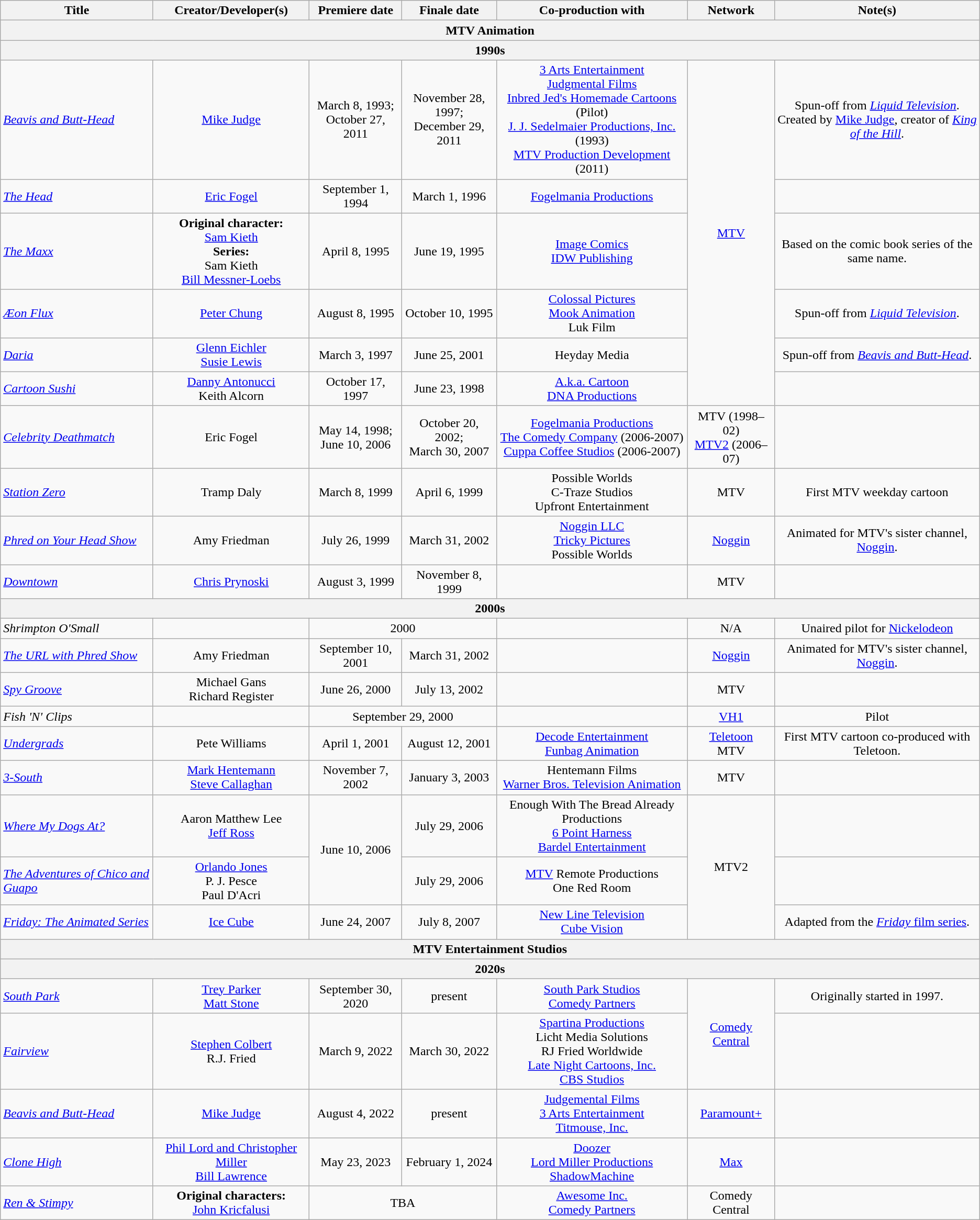<table class="wikitable plainrowheaders sortable" style="text-align:center;">
<tr>
<th scope="col">Title</th>
<th scope="col">Creator/Developer(s)</th>
<th scope="col">Premiere date</th>
<th scope="col">Finale date</th>
<th scope="col">Co-production with</th>
<th scope="col">Network</th>
<th scope="col">Note(s)</th>
</tr>
<tr>
<th colspan="7" style="background-color:#white;">MTV Animation</th>
</tr>
<tr>
<th colspan="7" style="background-color:#white;">1990s</th>
</tr>
<tr>
<td scope="row" style="text-align:left;"><em><a href='#'>Beavis and Butt-Head</a></em></td>
<td><a href='#'>Mike Judge</a></td>
<td>March 8, 1993;<br>October 27, 2011</td>
<td>November 28, 1997;<br>December 29, 2011</td>
<td><a href='#'>3 Arts Entertainment</a><br><a href='#'>Judgmental Films</a><br><a href='#'>Inbred Jed's Homemade Cartoons</a> (Pilot)<br><a href='#'>J. J. Sedelmaier Productions, Inc.</a> (1993)<br><a href='#'>MTV Production Development</a> (2011)</td>
<td rowspan="6"><a href='#'>MTV</a></td>
<td>Spun-off from <em><a href='#'>Liquid Television</a></em>.<br>Created by <a href='#'>Mike Judge</a>, creator of <em><a href='#'>King of the Hill</a></em>.</td>
</tr>
<tr>
<td scope="row" style="text-align:left;"><em><a href='#'>The Head</a></em></td>
<td><a href='#'>Eric Fogel</a></td>
<td>September 1, 1994</td>
<td>March 1, 1996</td>
<td><a href='#'>Fogelmania Productions</a></td>
<td></td>
</tr>
<tr>
<td scope="row" style="text-align:left;"><em><a href='#'>The Maxx</a></em></td>
<td><strong>Original character:</strong><br><a href='#'>Sam Kieth</a><br><strong>Series:</strong><br>Sam Kieth<br><a href='#'>Bill Messner-Loebs</a></td>
<td>April 8, 1995</td>
<td>June 19, 1995</td>
<td><a href='#'>Image Comics</a><br><a href='#'>IDW Publishing</a></td>
<td>Based on the comic book series of the same name.</td>
</tr>
<tr>
<td scope="row" style="text-align:left;"><em><a href='#'>Æon Flux</a></em></td>
<td><a href='#'>Peter Chung</a></td>
<td>August 8, 1995</td>
<td>October 10, 1995</td>
<td><a href='#'>Colossal Pictures</a><br><a href='#'>Mook Animation</a><br>Luk Film</td>
<td>Spun-off from <em><a href='#'>Liquid Television</a></em>.</td>
</tr>
<tr>
<td scope="row" style="text-align:left;"><em><a href='#'>Daria</a></em></td>
<td><a href='#'>Glenn Eichler</a><br><a href='#'>Susie Lewis</a></td>
<td>March 3, 1997</td>
<td>June 25, 2001</td>
<td>Heyday Media</td>
<td>Spun-off from <em><a href='#'>Beavis and Butt-Head</a></em>.</td>
</tr>
<tr>
<td scope="row" style="text-align:left;"><em><a href='#'>Cartoon Sushi</a></em></td>
<td><a href='#'>Danny Antonucci</a><br>Keith Alcorn</td>
<td>October 17, 1997</td>
<td>June 23, 1998</td>
<td><a href='#'>A.k.a. Cartoon</a><br><a href='#'>DNA Productions</a></td>
<td></td>
</tr>
<tr>
<td scope="row" style="text-align:left;"><em><a href='#'>Celebrity Deathmatch</a></em></td>
<td>Eric Fogel</td>
<td>May 14, 1998;<br>June 10, 2006</td>
<td>October 20, 2002;<br>March 30, 2007</td>
<td><a href='#'>Fogelmania Productions</a><br><a href='#'>The Comedy Company</a> (2006-2007)<br><a href='#'>Cuppa Coffee Studios</a> (2006-2007)</td>
<td>MTV (1998–02)<br><a href='#'>MTV2</a> (2006–07)</td>
<td></td>
</tr>
<tr>
<td scope="row" style="text-align:left;"><em><a href='#'>Station Zero</a></em></td>
<td>Tramp Daly</td>
<td>March 8, 1999</td>
<td>April 6, 1999</td>
<td>Possible Worlds<br>C-Traze Studios<br>Upfront Entertainment</td>
<td>MTV</td>
<td>First MTV weekday cartoon</td>
</tr>
<tr>
<td scope="row" style="text-align:left;"><em><a href='#'>Phred on Your Head Show</a></em></td>
<td>Amy Friedman</td>
<td>July 26, 1999</td>
<td>March 31, 2002</td>
<td><a href='#'>Noggin LLC</a><br><a href='#'>Tricky Pictures</a><br>Possible Worlds</td>
<td><a href='#'>Noggin</a></td>
<td>Animated for MTV's sister channel, <a href='#'>Noggin</a>.</td>
</tr>
<tr>
<td scope="row" style="text-align:left;"><em><a href='#'>Downtown</a></em></td>
<td><a href='#'>Chris Prynoski</a></td>
<td>August 3, 1999</td>
<td>November 8, 1999</td>
<td></td>
<td>MTV</td>
<td></td>
</tr>
<tr>
<th colspan="7" style="background-color:#white;">2000s</th>
</tr>
<tr>
<td scope="row" style="text-align:left;"><em>Shrimpton O'Small</em></td>
<td></td>
<td colspan="2">2000</td>
<td></td>
<td>N/A</td>
<td>Unaired pilot for <a href='#'>Nickelodeon</a></td>
</tr>
<tr>
<td scope="row" style="text-align:left;"><em><a href='#'>The URL with Phred Show</a></em></td>
<td>Amy Friedman</td>
<td>September 10, 2001</td>
<td>March 31, 2002</td>
<td></td>
<td><a href='#'>Noggin</a></td>
<td>Animated for MTV's sister channel, <a href='#'>Noggin</a>.</td>
</tr>
<tr>
<td scope="row" style="text-align:left;"><em><a href='#'>Spy Groove</a></em></td>
<td>Michael Gans<br>Richard Register</td>
<td>June 26, 2000</td>
<td>July 13, 2002</td>
<td></td>
<td>MTV</td>
<td></td>
</tr>
<tr>
<td scope="row" style="text-align:left;"><em>Fish 'N' Clips</em></td>
<td></td>
<td colspan="2">September 29, 2000</td>
<td></td>
<td><a href='#'>VH1</a></td>
<td>Pilot</td>
</tr>
<tr>
<td scope="row" style="text-align:left;"><em><a href='#'>Undergrads</a></em></td>
<td>Pete Williams</td>
<td>April 1, 2001</td>
<td>August 12, 2001</td>
<td><a href='#'>Decode Entertainment</a><br><a href='#'>Funbag Animation</a></td>
<td><a href='#'>Teletoon</a><br>MTV</td>
<td>First MTV cartoon co-produced with Teletoon.</td>
</tr>
<tr>
<td scope="row" style="text-align:left;"><em><a href='#'>3-South</a></em></td>
<td><a href='#'>Mark Hentemann</a><br><a href='#'>Steve Callaghan</a></td>
<td>November 7, 2002</td>
<td>January 3, 2003</td>
<td>Hentemann Films<br><a href='#'>Warner Bros. Television Animation</a></td>
<td>MTV</td>
<td></td>
</tr>
<tr>
<td scope="row" style="text-align:left;"><em><a href='#'>Where My Dogs At?</a></em></td>
<td>Aaron Matthew Lee<br><a href='#'>Jeff Ross</a></td>
<td rowspan="2">June 10, 2006</td>
<td>July 29, 2006</td>
<td>Enough With The Bread Already Productions<br><a href='#'>6 Point Harness</a><br><a href='#'>Bardel Entertainment</a></td>
<td rowspan="3">MTV2</td>
<td></td>
</tr>
<tr>
<td scope="row" style="text-align:left;"><em><a href='#'>The Adventures of Chico and Guapo</a></em></td>
<td><a href='#'>Orlando Jones</a><br>P. J. Pesce<br>Paul D'Acri</td>
<td>July 29, 2006</td>
<td><a href='#'>MTV</a> Remote Productions<br>One Red Room</td>
<td></td>
</tr>
<tr>
<td scope="row" style="text-align:left;"><em><a href='#'>Friday: The Animated Series</a></em></td>
<td><a href='#'>Ice Cube</a></td>
<td>June 24, 2007</td>
<td>July 8, 2007</td>
<td><a href='#'>New Line Television</a><br><a href='#'>Cube Vision</a></td>
<td>Adapted from the <a href='#'><em>Friday</em> film series</a>.</td>
</tr>
<tr>
<th colspan="7" style="background-color:#white;">MTV Entertainment Studios</th>
</tr>
<tr>
<th colspan="7" style="background-color:#white;">2020s</th>
</tr>
<tr>
<td scope="row" style="text-align:left;"><em><a href='#'>South Park</a></em></td>
<td><a href='#'>Trey Parker</a><br><a href='#'>Matt Stone</a></td>
<td>September 30, 2020</td>
<td>present</td>
<td><a href='#'>South Park Studios</a> <br><a href='#'>Comedy Partners</a></td>
<td rowspan="2"><a href='#'>Comedy Central</a></td>
<td>Originally started in 1997.</td>
</tr>
<tr>
<td scope="row" style="text-align:left;"><em><a href='#'>Fairview</a></em></td>
<td><a href='#'>Stephen Colbert</a><br>R.J. Fried</td>
<td>March 9, 2022</td>
<td>March 30, 2022</td>
<td><a href='#'>Spartina Productions</a><br>Licht Media Solutions<br>RJ Fried Worldwide<br><a href='#'>Late Night Cartoons, Inc.</a><br><a href='#'>CBS Studios</a></td>
<td></td>
</tr>
<tr>
<td scope="row" style="text-align:left;"><em><a href='#'>Beavis and Butt-Head</a></em></td>
<td><a href='#'>Mike Judge</a></td>
<td>August 4, 2022</td>
<td>present</td>
<td><a href='#'>Judgemental Films</a><br><a href='#'>3 Arts Entertainment</a> <br><a href='#'>Titmouse, Inc.</a></td>
<td><a href='#'>Paramount+</a></td>
<td></td>
</tr>
<tr>
<td scope="row" style="text-align:left;"><em><a href='#'>Clone High</a></em></td>
<td><a href='#'>Phil Lord and Christopher Miller</a><br><a href='#'>Bill Lawrence</a></td>
<td>May 23, 2023</td>
<td>February 1, 2024</td>
<td><a href='#'>Doozer</a><br><a href='#'>Lord Miller Productions</a><br><a href='#'>ShadowMachine</a></td>
<td><a href='#'>Max</a></td>
<td></td>
</tr>
<tr>
<td scope="row" style="text-align:left;"><em><a href='#'>Ren & Stimpy</a></em></td>
<td><strong>Original characters:</strong><br><a href='#'>John Kricfalusi</a></td>
<td colspan="2">TBA</td>
<td><a href='#'>Awesome Inc.</a><br><a href='#'>Comedy Partners</a></td>
<td>Comedy Central</td>
<td></td>
</tr>
</table>
